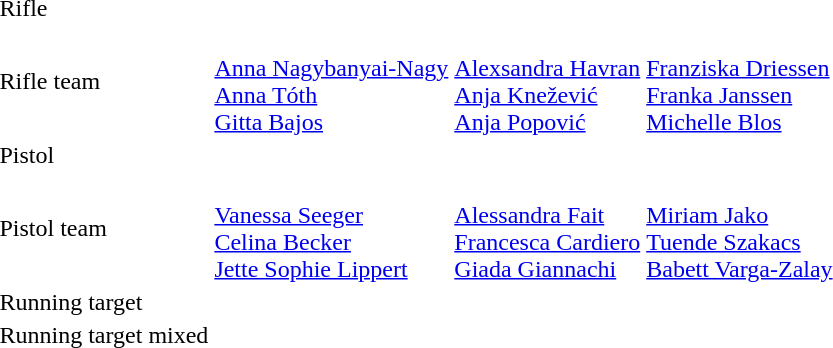<table>
<tr>
<td>Rifle</td>
<td></td>
<td></td>
<td></td>
</tr>
<tr>
<td>Rifle team</td>
<td><br><a href='#'>Anna Nagybanyai-Nagy</a><br><a href='#'>Anna Tóth</a><br><a href='#'>Gitta Bajos</a></td>
<td><br><a href='#'>Alexsandra Havran</a><br><a href='#'>Anja Knežević</a><br><a href='#'>Anja Popović</a></td>
<td><br><a href='#'>Franziska Driessen</a><br><a href='#'>Franka Janssen</a><br><a href='#'>Michelle Blos</a></td>
</tr>
<tr>
<td>Pistol</td>
<td></td>
<td></td>
<td></td>
</tr>
<tr>
<td>Pistol team</td>
<td><br><a href='#'>Vanessa Seeger</a><br><a href='#'>Celina Becker</a><br><a href='#'>Jette Sophie Lippert</a></td>
<td><br><a href='#'>Alessandra Fait</a><br><a href='#'>Francesca Cardiero</a><br><a href='#'>Giada Giannachi</a></td>
<td><br><a href='#'>Miriam Jako</a><br><a href='#'>Tuende Szakacs</a><br><a href='#'>Babett Varga-Zalay</a></td>
</tr>
<tr>
<td>Running target</td>
<td></td>
<td></td>
<td></td>
</tr>
<tr>
<td>Running target mixed</td>
<td></td>
<td></td>
<td></td>
</tr>
</table>
